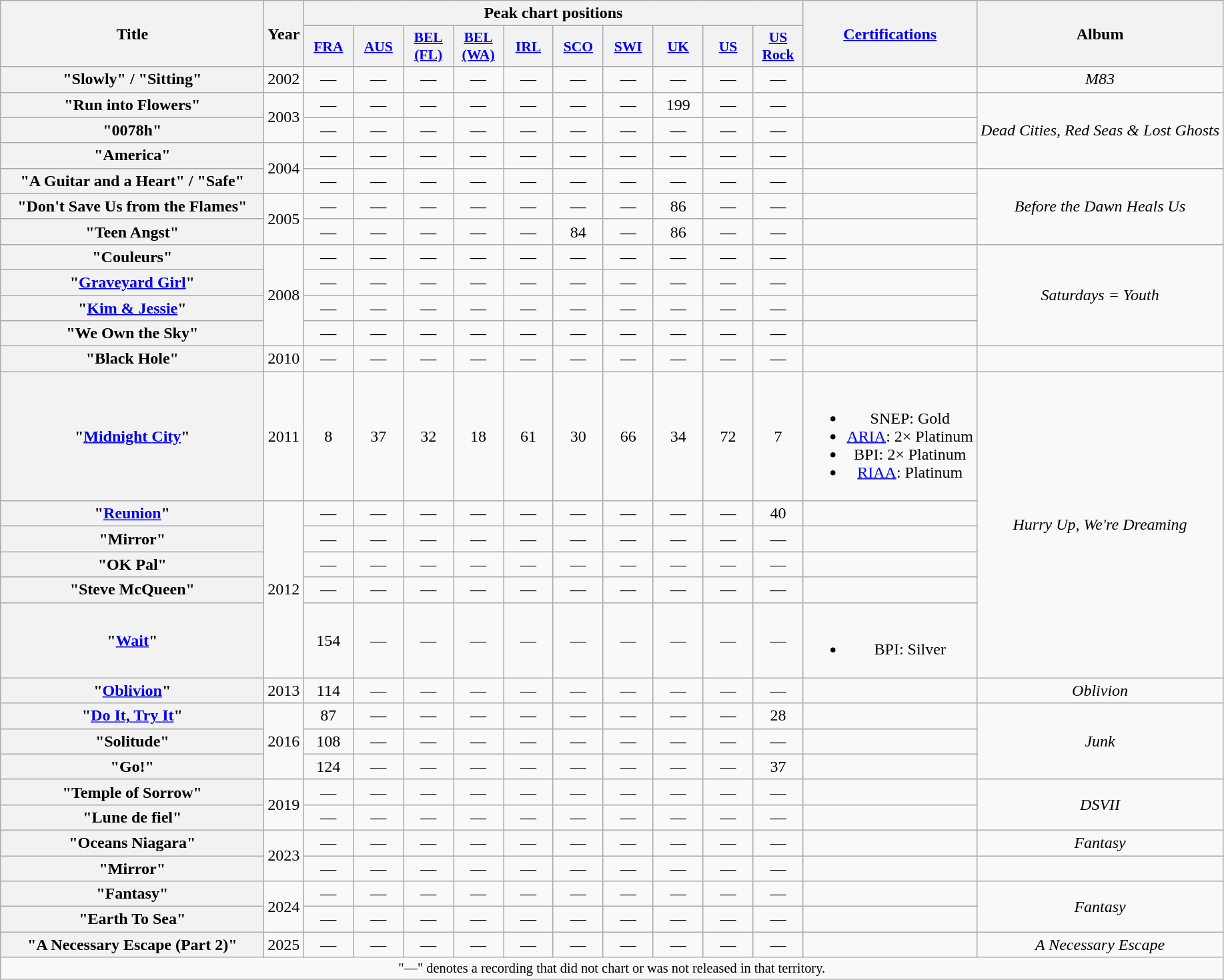<table class="wikitable plainrowheaders" style="text-align:center;">
<tr>
<th scope="col" rowspan="2" style="width:16em;">Title</th>
<th scope="col" rowspan="2" style="width:1em;">Year</th>
<th scope="col" colspan="10">Peak chart positions</th>
<th scope="col" rowspan="2"><a href='#'>Certifications</a></th>
<th scope="col" rowspan="2">Album</th>
</tr>
<tr>
<th scope="col" style="width:3em;font-size:90%"><a href='#'>FRA</a><br></th>
<th scope="col" style="width:3em;font-size:90%"><a href='#'>AUS</a><br></th>
<th scope="col" style="width:3em;font-size:90%"><a href='#'>BEL<br>(FL)</a><br></th>
<th scope="col" style="width:3em;font-size:90%"><a href='#'>BEL<br>(WA)</a><br></th>
<th scope="col" style="width:3em;font-size:90%;"><a href='#'>IRL</a><br></th>
<th scope="col" style="width:3em;font-size:90%"><a href='#'>SCO</a><br></th>
<th scope="col" style="width:3em;font-size:90%;"><a href='#'>SWI</a><br></th>
<th scope="col" style="width:3em;font-size:90%"><a href='#'>UK</a><br></th>
<th scope="col" style="width:3em;font-size:90%"><a href='#'>US</a><br></th>
<th scope="col" style="width:3em;font-size:90%"><a href='#'>US<br>Rock</a><br></th>
</tr>
<tr>
<th scope="row">"Slowly" / "Sitting"</th>
<td>2002</td>
<td>—</td>
<td>—</td>
<td>—</td>
<td>—</td>
<td>—</td>
<td>—</td>
<td>—</td>
<td>—</td>
<td>—</td>
<td>—</td>
<td></td>
<td><em>M83</em></td>
</tr>
<tr>
<th scope="row">"Run into Flowers"</th>
<td rowspan="2">2003</td>
<td>—</td>
<td>—</td>
<td>—</td>
<td>—</td>
<td>—</td>
<td>—</td>
<td>—</td>
<td>199</td>
<td>—</td>
<td>—</td>
<td></td>
<td rowspan="3"><em>Dead Cities, Red Seas & Lost Ghosts</em></td>
</tr>
<tr>
<th scope="row">"0078h"</th>
<td>—</td>
<td>—</td>
<td>—</td>
<td>—</td>
<td>—</td>
<td>—</td>
<td>—</td>
<td>—</td>
<td>—</td>
<td>—</td>
<td></td>
</tr>
<tr>
<th scope="row">"America"</th>
<td rowspan="2">2004</td>
<td>—</td>
<td>—</td>
<td>—</td>
<td>—</td>
<td>—</td>
<td>—</td>
<td>—</td>
<td>—</td>
<td>—</td>
<td>—</td>
<td></td>
</tr>
<tr>
<th scope="row">"A Guitar and a Heart" / "Safe"</th>
<td>—</td>
<td>—</td>
<td>—</td>
<td>—</td>
<td>—</td>
<td>—</td>
<td>—</td>
<td>—</td>
<td>—</td>
<td>—</td>
<td></td>
<td rowspan="3"><em>Before the Dawn Heals Us</em></td>
</tr>
<tr>
<th scope="row">"Don't Save Us from the Flames"</th>
<td rowspan="2">2005</td>
<td>—</td>
<td>—</td>
<td>—</td>
<td>—</td>
<td>—</td>
<td>—</td>
<td>—</td>
<td>86</td>
<td>—</td>
<td>—</td>
<td></td>
</tr>
<tr>
<th scope="row">"Teen Angst"</th>
<td>—</td>
<td>—</td>
<td>—</td>
<td>—</td>
<td>—</td>
<td>84</td>
<td>—</td>
<td>86</td>
<td>—</td>
<td>—</td>
<td></td>
</tr>
<tr>
<th scope="row">"Couleurs"</th>
<td rowspan="4">2008</td>
<td>—</td>
<td>—</td>
<td>—</td>
<td>—</td>
<td>—</td>
<td>—</td>
<td>—</td>
<td>—</td>
<td>—</td>
<td>—</td>
<td></td>
<td rowspan="4"><em>Saturdays = Youth</em></td>
</tr>
<tr>
<th scope="row">"<a href='#'>Graveyard Girl</a>"</th>
<td>—</td>
<td>—</td>
<td>—</td>
<td>—</td>
<td>—</td>
<td>—</td>
<td>—</td>
<td>—</td>
<td>—</td>
<td>—</td>
<td></td>
</tr>
<tr>
<th scope="row">"<a href='#'>Kim & Jessie</a>"</th>
<td>—</td>
<td>—</td>
<td>—</td>
<td>—</td>
<td>—</td>
<td>—</td>
<td>—</td>
<td>—</td>
<td>—</td>
<td>—</td>
<td></td>
</tr>
<tr>
<th scope="row">"We Own the Sky"</th>
<td>—</td>
<td>—</td>
<td>—</td>
<td>—</td>
<td>—</td>
<td>—</td>
<td>—</td>
<td>—</td>
<td>—</td>
<td>—</td>
<td></td>
</tr>
<tr>
<th scope="row">"Black Hole"</th>
<td>2010</td>
<td>—</td>
<td>—</td>
<td>—</td>
<td>—</td>
<td>—</td>
<td>—</td>
<td>—</td>
<td>—</td>
<td>—</td>
<td>—</td>
<td></td>
<td></td>
</tr>
<tr>
<th scope="row">"<a href='#'>Midnight City</a>"</th>
<td>2011</td>
<td>8</td>
<td>37</td>
<td>32</td>
<td>18</td>
<td>61</td>
<td>30</td>
<td>66</td>
<td>34</td>
<td>72</td>
<td>7</td>
<td><br><ul><li>SNEP: Gold</li><li><a href='#'>ARIA</a>: 2× Platinum</li><li>BPI: 2× Platinum</li><li><a href='#'>RIAA</a>: Platinum</li></ul></td>
<td rowspan="6"><em>Hurry Up, We're Dreaming</em></td>
</tr>
<tr>
<th scope="row">"<a href='#'>Reunion</a>"</th>
<td rowspan="5">2012</td>
<td>—</td>
<td>—</td>
<td>—</td>
<td>—</td>
<td>—</td>
<td>—</td>
<td>—</td>
<td>—</td>
<td>—</td>
<td>40</td>
<td></td>
</tr>
<tr>
<th scope="row">"Mirror"</th>
<td>—</td>
<td>—</td>
<td>—</td>
<td>—</td>
<td>—</td>
<td>—</td>
<td>—</td>
<td>—</td>
<td>—</td>
<td>—</td>
<td></td>
</tr>
<tr>
<th scope="row">"OK Pal"</th>
<td>—</td>
<td>—</td>
<td>—</td>
<td>—</td>
<td>—</td>
<td>—</td>
<td>—</td>
<td>—</td>
<td>—</td>
<td>—</td>
<td></td>
</tr>
<tr>
<th scope="row">"Steve McQueen"</th>
<td>—</td>
<td>—</td>
<td>—</td>
<td>—</td>
<td>—</td>
<td>—</td>
<td>—</td>
<td>—</td>
<td>—</td>
<td>—</td>
<td></td>
</tr>
<tr>
<th scope="row">"<a href='#'>Wait</a>"</th>
<td>154</td>
<td>—</td>
<td>—</td>
<td>—</td>
<td>—</td>
<td>—</td>
<td>—</td>
<td>—</td>
<td>—</td>
<td>—</td>
<td><br><ul><li>BPI: Silver</li></ul></td>
</tr>
<tr>
<th scope="row">"<a href='#'>Oblivion</a>"<br></th>
<td>2013</td>
<td>114</td>
<td>—</td>
<td>—</td>
<td>—</td>
<td>—</td>
<td>—</td>
<td>—</td>
<td>—</td>
<td>—</td>
<td>—</td>
<td></td>
<td><em>Oblivion</em></td>
</tr>
<tr>
<th scope="row">"<a href='#'>Do It, Try It</a>"</th>
<td rowspan="3">2016</td>
<td>87</td>
<td>—</td>
<td>—</td>
<td>—</td>
<td>—</td>
<td>—</td>
<td>—</td>
<td>—</td>
<td>—</td>
<td>28</td>
<td></td>
<td rowspan="3"><em>Junk</em></td>
</tr>
<tr>
<th scope="row">"Solitude"</th>
<td>108</td>
<td>—</td>
<td>—</td>
<td>—</td>
<td>—</td>
<td>—</td>
<td>—</td>
<td>—</td>
<td>—</td>
<td>—</td>
<td></td>
</tr>
<tr>
<th scope="row">"Go!"<br></th>
<td>124</td>
<td>—</td>
<td>—</td>
<td>—</td>
<td>—</td>
<td>—</td>
<td>—</td>
<td>—</td>
<td>—</td>
<td>37</td>
<td></td>
</tr>
<tr>
<th scope="row">"Temple of Sorrow"</th>
<td rowspan="2">2019</td>
<td>—</td>
<td>—</td>
<td>—</td>
<td>—</td>
<td>—</td>
<td>—</td>
<td>—</td>
<td>—</td>
<td>—</td>
<td>—</td>
<td></td>
<td rowspan="2"><em>DSVII</em></td>
</tr>
<tr>
<th scope="row">"Lune de fiel"</th>
<td>—</td>
<td>—</td>
<td>—</td>
<td>—</td>
<td>—</td>
<td>—</td>
<td>—</td>
<td>—</td>
<td>—</td>
<td>—</td>
<td></td>
</tr>
<tr>
<th scope="row">"Oceans Niagara"</th>
<td rowspan="2">2023</td>
<td>—</td>
<td>—</td>
<td>—</td>
<td>—</td>
<td>—</td>
<td>—</td>
<td>—</td>
<td>—</td>
<td>—</td>
<td>—</td>
<td></td>
<td><em>Fantasy</em></td>
</tr>
<tr>
<th scope="row">"Mirror"</th>
<td>—</td>
<td>—</td>
<td>—</td>
<td>—</td>
<td>—</td>
<td>—</td>
<td>—</td>
<td>—</td>
<td>—</td>
<td>—</td>
<td></td>
<td></td>
</tr>
<tr>
<th scope="row">"Fantasy"</th>
<td rowspan="2">2024</td>
<td>—</td>
<td>—</td>
<td>—</td>
<td>—</td>
<td>—</td>
<td>—</td>
<td>—</td>
<td>—</td>
<td>—</td>
<td>—</td>
<td></td>
<td rowspan="2"><em>Fantasy</em></td>
</tr>
<tr>
<th scope="row">"Earth To Sea"</th>
<td>—</td>
<td>—</td>
<td>—</td>
<td>—</td>
<td>—</td>
<td>—</td>
<td>—</td>
<td>—</td>
<td>—</td>
<td>—</td>
</tr>
<tr>
<th scope="row">"A Necessary Escape (Part 2)"</th>
<td>2025</td>
<td>—</td>
<td>—</td>
<td>—</td>
<td>—</td>
<td>—</td>
<td>—</td>
<td>—</td>
<td>—</td>
<td>—</td>
<td>—</td>
<td></td>
<td><em>A Necessary Escape</em></td>
</tr>
<tr>
<td colspan="20" style="font-size:85%">"—" denotes a recording that did not chart or was not released in that territory.</td>
</tr>
</table>
